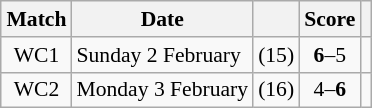<table class="wikitable" style="font-size: 90%; margin: 1em auto 1em auto;">
<tr>
<th>Match</th>
<th>Date</th>
<th></th>
<th>Score</th>
<th></th>
</tr>
<tr>
<td align="center">WC1</td>
<td>Sunday 2 February</td>
<td><strong></strong> (15)</td>
<td align="center"><strong>6</strong>–5</td>
<td></td>
</tr>
<tr>
<td align="center">WC2</td>
<td>Monday 3 February</td>
<td> (16)</td>
<td align="center">4–<strong>6</strong></td>
<td><strong></strong></td>
</tr>
</table>
